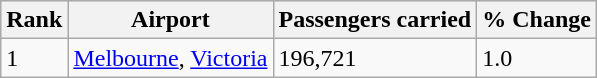<table class="wikitable sortable" style="font-size: 100%" width= align=>
<tr bgcolor=lightgrey>
<th>Rank</th>
<th>Airport</th>
<th>Passengers carried</th>
<th>% Change</th>
</tr>
<tr>
<td>1</td>
<td><a href='#'>Melbourne</a>, <a href='#'>Victoria</a></td>
<td>196,721</td>
<td>1.0</td>
</tr>
</table>
